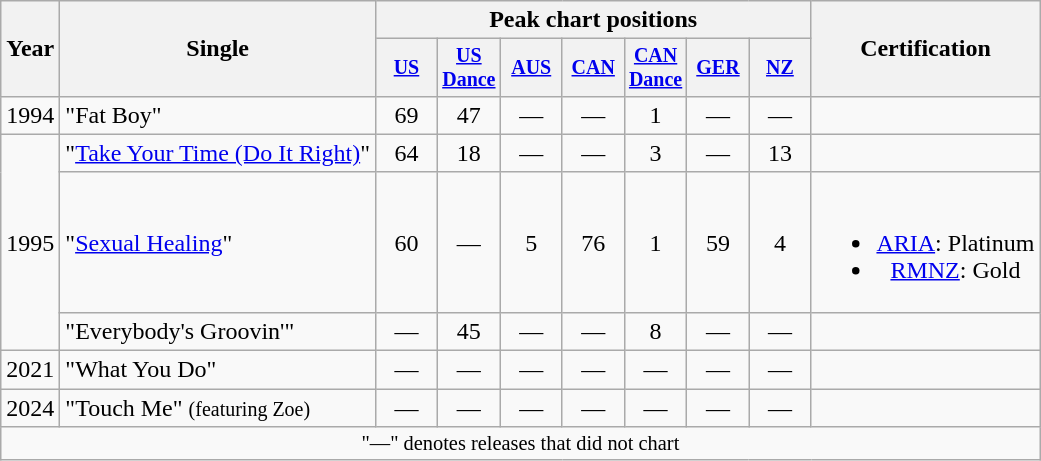<table class="wikitable" style="text-align:center;">
<tr>
<th rowspan="2">Year</th>
<th rowspan="2">Single</th>
<th colspan="7">Peak chart positions</th>
<th rowspan="2">Certification</th>
</tr>
<tr style="font-size:smaller;">
<th width="35"><a href='#'>US</a><br></th>
<th width="35"><a href='#'>US<br>Dance</a><br></th>
<th width="35"><a href='#'>AUS</a><br></th>
<th width="35"><a href='#'>CAN</a><br></th>
<th width="35"><a href='#'>CAN<br>Dance</a><br></th>
<th width="35"><a href='#'>GER</a><br></th>
<th width="35"><a href='#'>NZ</a><br></th>
</tr>
<tr>
<td>1994</td>
<td align="left">"Fat Boy"</td>
<td>69</td>
<td>47</td>
<td>—</td>
<td>—</td>
<td>1</td>
<td>—</td>
<td>—</td>
<td></td>
</tr>
<tr>
<td rowspan="3">1995</td>
<td align="left">"<a href='#'>Take Your Time (Do It Right)</a>"</td>
<td>64</td>
<td>18</td>
<td>—</td>
<td>—</td>
<td>3</td>
<td>—</td>
<td>13</td>
<td></td>
</tr>
<tr>
<td align="left">"<a href='#'>Sexual Healing</a>"</td>
<td>60</td>
<td>—</td>
<td>5</td>
<td>76</td>
<td>1</td>
<td>59</td>
<td>4</td>
<td><br><ul><li><a href='#'>ARIA</a>: Platinum</li><li><a href='#'>RMNZ</a>: Gold</li></ul></td>
</tr>
<tr>
<td align="left">"Everybody's Groovin'"</td>
<td>—</td>
<td>45</td>
<td>—</td>
<td>—</td>
<td>8</td>
<td>—</td>
<td>—</td>
<td></td>
</tr>
<tr>
<td>2021</td>
<td align="left">"What You Do"</td>
<td>—</td>
<td>—</td>
<td>—</td>
<td>—</td>
<td>—</td>
<td>—</td>
<td>—</td>
<td></td>
</tr>
<tr>
<td>2024</td>
<td align="left">"Touch Me" <small>(featuring Zoe)</small></td>
<td>—</td>
<td>—</td>
<td>—</td>
<td>—</td>
<td>—</td>
<td>—</td>
<td>—</td>
<td></td>
</tr>
<tr>
<td colspan="10" style="font-size:85%">"—" denotes releases that did not chart</td>
</tr>
</table>
